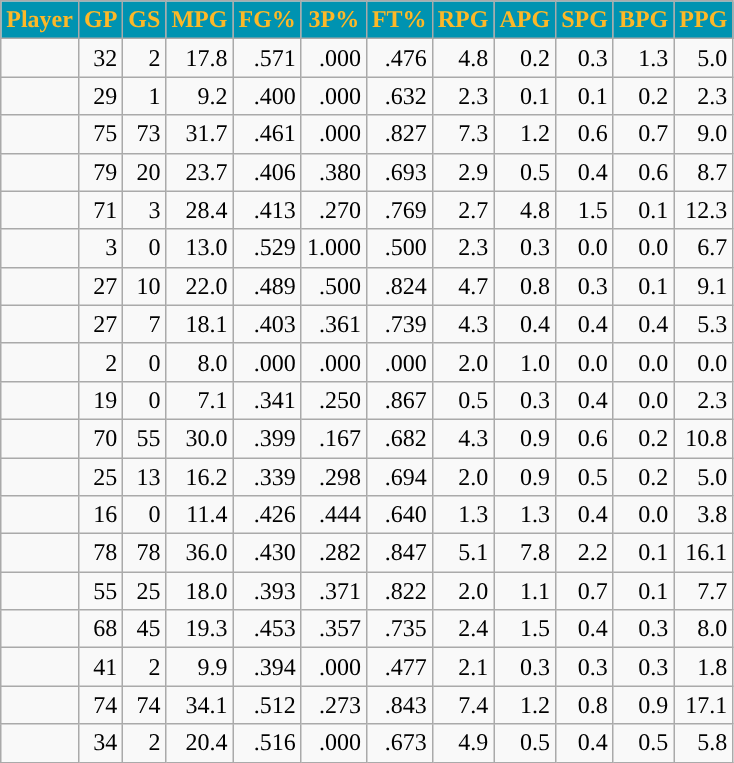<table class="wikitable sortable" style="text-align:right;">
<tr>
<th style="background:#0093B1; color:#FDB827">Player</th>
<th style="background:#0093B1; color:#FDB827">GP</th>
<th style="background:#0093B1; color:#FDB827">GS</th>
<th style="background:#0093B1; color:#FDB827">MPG</th>
<th style="background:#0093B1; color:#FDB827">FG%</th>
<th style="background:#0093B1; color:#FDB827">3P%</th>
<th style="background:#0093B1; color:#FDB827">FT%</th>
<th style="background:#0093B1; color:#FDB827">RPG</th>
<th style="background:#0093B1; color:#FDB827">APG</th>
<th style="background:#0093B1; color:#FDB827">SPG</th>
<th style="background:#0093B1; color:#FDB827">BPG</th>
<th style="background:#0093B1; color:#FDB827">PPG</th>
</tr>
<tr>
<td></td>
<td>32</td>
<td>2</td>
<td>17.8</td>
<td>.571</td>
<td>.000</td>
<td>.476</td>
<td>4.8</td>
<td>0.2</td>
<td>0.3</td>
<td>1.3</td>
<td>5.0</td>
</tr>
<tr>
<td></td>
<td>29</td>
<td>1</td>
<td>9.2</td>
<td>.400</td>
<td>.000</td>
<td>.632</td>
<td>2.3</td>
<td>0.1</td>
<td>0.1</td>
<td>0.2</td>
<td>2.3</td>
</tr>
<tr>
<td></td>
<td>75</td>
<td>73</td>
<td>31.7</td>
<td>.461</td>
<td>.000</td>
<td>.827</td>
<td>7.3</td>
<td>1.2</td>
<td>0.6</td>
<td>0.7</td>
<td>9.0</td>
</tr>
<tr>
<td></td>
<td>79</td>
<td>20</td>
<td>23.7</td>
<td>.406</td>
<td>.380</td>
<td>.693</td>
<td>2.9</td>
<td>0.5</td>
<td>0.4</td>
<td>0.6</td>
<td>8.7</td>
</tr>
<tr>
<td></td>
<td>71</td>
<td>3</td>
<td>28.4</td>
<td>.413</td>
<td>.270</td>
<td>.769</td>
<td>2.7</td>
<td>4.8</td>
<td>1.5</td>
<td>0.1</td>
<td>12.3</td>
</tr>
<tr>
<td></td>
<td>3</td>
<td>0</td>
<td>13.0</td>
<td>.529</td>
<td>1.000</td>
<td>.500</td>
<td>2.3</td>
<td>0.3</td>
<td>0.0</td>
<td>0.0</td>
<td>6.7</td>
</tr>
<tr>
<td></td>
<td>27</td>
<td>10</td>
<td>22.0</td>
<td>.489</td>
<td>.500</td>
<td>.824</td>
<td>4.7</td>
<td>0.8</td>
<td>0.3</td>
<td>0.1</td>
<td>9.1</td>
</tr>
<tr>
<td></td>
<td>27</td>
<td>7</td>
<td>18.1</td>
<td>.403</td>
<td>.361</td>
<td>.739</td>
<td>4.3</td>
<td>0.4</td>
<td>0.4</td>
<td>0.4</td>
<td>5.3</td>
</tr>
<tr>
<td></td>
<td>2</td>
<td>0</td>
<td>8.0</td>
<td>.000</td>
<td>.000</td>
<td>.000</td>
<td>2.0</td>
<td>1.0</td>
<td>0.0</td>
<td>0.0</td>
<td>0.0</td>
</tr>
<tr>
<td></td>
<td>19</td>
<td>0</td>
<td>7.1</td>
<td>.341</td>
<td>.250</td>
<td>.867</td>
<td>0.5</td>
<td>0.3</td>
<td>0.4</td>
<td>0.0</td>
<td>2.3</td>
</tr>
<tr>
<td></td>
<td>70</td>
<td>55</td>
<td>30.0</td>
<td>.399</td>
<td>.167</td>
<td>.682</td>
<td>4.3</td>
<td>0.9</td>
<td>0.6</td>
<td>0.2</td>
<td>10.8</td>
</tr>
<tr>
<td></td>
<td>25</td>
<td>13</td>
<td>16.2</td>
<td>.339</td>
<td>.298</td>
<td>.694</td>
<td>2.0</td>
<td>0.9</td>
<td>0.5</td>
<td>0.2</td>
<td>5.0</td>
</tr>
<tr>
<td></td>
<td>16</td>
<td>0</td>
<td>11.4</td>
<td>.426</td>
<td>.444</td>
<td>.640</td>
<td>1.3</td>
<td>1.3</td>
<td>0.4</td>
<td>0.0</td>
<td>3.8</td>
</tr>
<tr>
<td></td>
<td>78</td>
<td>78</td>
<td>36.0</td>
<td>.430</td>
<td>.282</td>
<td>.847</td>
<td>5.1</td>
<td>7.8</td>
<td>2.2</td>
<td>0.1</td>
<td>16.1</td>
</tr>
<tr>
<td></td>
<td>55</td>
<td>25</td>
<td>18.0</td>
<td>.393</td>
<td>.371</td>
<td>.822</td>
<td>2.0</td>
<td>1.1</td>
<td>0.7</td>
<td>0.1</td>
<td>7.7</td>
</tr>
<tr>
<td></td>
<td>68</td>
<td>45</td>
<td>19.3</td>
<td>.453</td>
<td>.357</td>
<td>.735</td>
<td>2.4</td>
<td>1.5</td>
<td>0.4</td>
<td>0.3</td>
<td>8.0</td>
</tr>
<tr>
<td></td>
<td>41</td>
<td>2</td>
<td>9.9</td>
<td>.394</td>
<td>.000</td>
<td>.477</td>
<td>2.1</td>
<td>0.3</td>
<td>0.3</td>
<td>0.3</td>
<td>1.8</td>
</tr>
<tr>
<td></td>
<td>74</td>
<td>74</td>
<td>34.1</td>
<td>.512</td>
<td>.273</td>
<td>.843</td>
<td>7.4</td>
<td>1.2</td>
<td>0.8</td>
<td>0.9</td>
<td>17.1</td>
</tr>
<tr>
<td></td>
<td>34</td>
<td>2</td>
<td>20.4</td>
<td>.516</td>
<td>.000</td>
<td>.673</td>
<td>4.9</td>
<td>0.5</td>
<td>0.4</td>
<td>0.5</td>
<td>5.8</td>
</tr>
</table>
